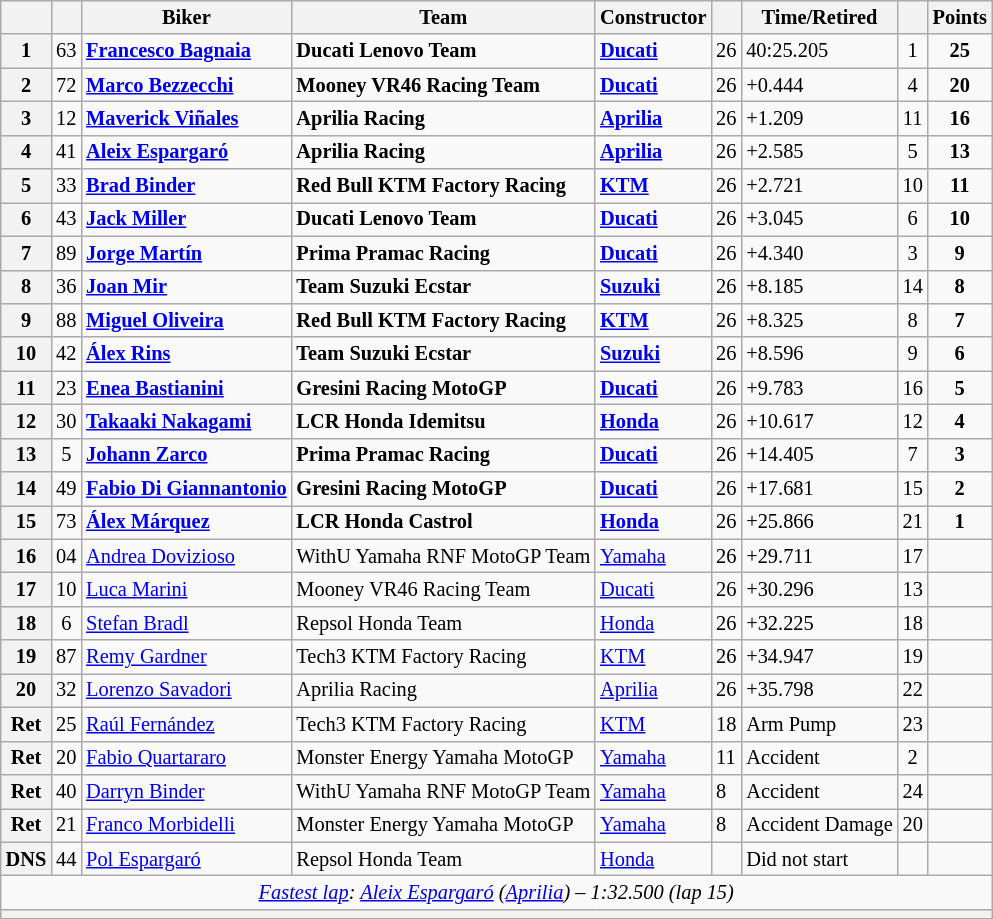<table class="wikitable sortable" style="font-size: 85%;">
<tr>
<th scope="col"></th>
<th scope="col"></th>
<th scope="col">Biker</th>
<th scope="col">Team</th>
<th scope="col">Constructor</th>
<th scope="col" class="unsortable"></th>
<th scope="col" class="unsortable">Time/Retired</th>
<th scope="col"></th>
<th scope="col">Points</th>
</tr>
<tr>
<th scope="row">1</th>
<td align="center">63</td>
<td> <strong><a href='#'>Francesco Bagnaia</a></strong></td>
<td><strong>Ducati Lenovo Team</strong></td>
<td><strong><a href='#'>Ducati</a></strong></td>
<td>26</td>
<td>40:25.205</td>
<td align="center">1</td>
<td align="center"><strong>25</strong></td>
</tr>
<tr>
<th scope="row">2</th>
<td align="center">72</td>
<td> <strong><a href='#'>Marco Bezzecchi</a></strong></td>
<td><strong>Mooney VR46 Racing Team</strong></td>
<td><strong><a href='#'>Ducati</a></strong></td>
<td>26</td>
<td>+0.444</td>
<td align="center">4</td>
<td align="center"><strong>20</strong></td>
</tr>
<tr>
<th scope="row">3</th>
<td align="center">12</td>
<td> <strong><a href='#'>Maverick Viñales</a></strong></td>
<td><strong>Aprilia Racing</strong></td>
<td><strong><a href='#'>Aprilia</a></strong></td>
<td>26</td>
<td>+1.209</td>
<td align="center">11</td>
<td align="center"><strong>16</strong></td>
</tr>
<tr>
<th scope="row">4</th>
<td align="center">41</td>
<td> <strong><a href='#'>Aleix Espargaró</a></strong></td>
<td><strong>Aprilia Racing</strong></td>
<td><strong><a href='#'>Aprilia</a></strong></td>
<td>26</td>
<td>+2.585</td>
<td align="center">5</td>
<td align="center"><strong>13</strong></td>
</tr>
<tr>
<th scope="row">5</th>
<td align="center">33</td>
<td> <strong><a href='#'>Brad Binder</a></strong></td>
<td><strong>Red Bull KTM Factory Racing</strong></td>
<td><strong><a href='#'>KTM</a></strong></td>
<td>26</td>
<td>+2.721</td>
<td align="center">10</td>
<td align="center"><strong>11</strong></td>
</tr>
<tr>
<th scope="row">6</th>
<td align="center">43</td>
<td> <strong><a href='#'>Jack Miller</a></strong></td>
<td><strong>Ducati Lenovo Team</strong></td>
<td><strong><a href='#'>Ducati</a></strong></td>
<td>26</td>
<td>+3.045</td>
<td align="center">6</td>
<td align="center"><strong>10</strong></td>
</tr>
<tr>
<th scope="row">7</th>
<td align="center">89</td>
<td> <strong><a href='#'>Jorge Martín</a></strong></td>
<td><strong>Prima Pramac Racing</strong></td>
<td><strong><a href='#'>Ducati</a></strong></td>
<td>26</td>
<td>+4.340</td>
<td align="center">3</td>
<td align="center"><strong>9</strong></td>
</tr>
<tr>
<th scope="row">8</th>
<td align="center">36</td>
<td> <strong><a href='#'>Joan Mir</a></strong></td>
<td><strong>Team Suzuki Ecstar</strong></td>
<td><strong><a href='#'>Suzuki</a></strong></td>
<td>26</td>
<td>+8.185</td>
<td align="center">14</td>
<td align="center"><strong>8</strong></td>
</tr>
<tr>
<th scope="row">9</th>
<td align="center">88</td>
<td> <strong><a href='#'>Miguel Oliveira</a></strong></td>
<td><strong>Red Bull KTM Factory Racing</strong></td>
<td><strong><a href='#'>KTM</a></strong></td>
<td>26</td>
<td>+8.325</td>
<td align="center">8</td>
<td align="center"><strong>7</strong></td>
</tr>
<tr>
<th scope="row">10</th>
<td align="center">42</td>
<td> <strong><a href='#'>Álex Rins</a></strong></td>
<td><strong>Team Suzuki Ecstar</strong></td>
<td><strong><a href='#'>Suzuki</a></strong></td>
<td>26</td>
<td>+8.596</td>
<td align="center">9</td>
<td align="center"><strong>6</strong></td>
</tr>
<tr>
<th scope="row">11</th>
<td align="center">23</td>
<td> <strong><a href='#'>Enea Bastianini</a></strong></td>
<td><strong>Gresini Racing MotoGP</strong></td>
<td><strong><a href='#'>Ducati</a></strong></td>
<td>26</td>
<td>+9.783</td>
<td align="center">16</td>
<td align="center"><strong>5</strong></td>
</tr>
<tr>
<th scope="row">12</th>
<td align="center">30</td>
<td> <strong><a href='#'>Takaaki Nakagami</a></strong></td>
<td><strong>LCR Honda Idemitsu</strong></td>
<td><strong><a href='#'>Honda</a></strong></td>
<td>26</td>
<td>+10.617</td>
<td align="center">12</td>
<td align="center"><strong>4</strong></td>
</tr>
<tr>
<th scope="row">13</th>
<td align="center">5</td>
<td> <strong><a href='#'>Johann Zarco</a></strong></td>
<td><strong>Prima Pramac Racing</strong></td>
<td><strong><a href='#'>Ducati</a></strong></td>
<td>26</td>
<td>+14.405</td>
<td align="center">7</td>
<td align="center"><strong>3</strong></td>
</tr>
<tr>
<th scope="row">14</th>
<td align="center">49</td>
<td> <strong><a href='#'>Fabio Di Giannantonio</a></strong></td>
<td><strong>Gresini Racing MotoGP</strong></td>
<td><strong><a href='#'>Ducati</a></strong></td>
<td>26</td>
<td>+17.681</td>
<td align="center">15</td>
<td align="center"><strong>2</strong></td>
</tr>
<tr>
<th scope="row">15</th>
<td align="center">73</td>
<td> <strong><a href='#'>Álex Márquez</a></strong></td>
<td><strong>LCR Honda Castrol</strong></td>
<td><strong><a href='#'>Honda</a></strong></td>
<td>26</td>
<td>+25.866</td>
<td align="center">21</td>
<td align="center"><strong>1</strong></td>
</tr>
<tr>
<th scope="row">16</th>
<td align="center">04</td>
<td> <a href='#'>Andrea Dovizioso</a></td>
<td>WithU Yamaha RNF MotoGP Team</td>
<td><a href='#'>Yamaha</a></td>
<td>26</td>
<td>+29.711</td>
<td align="center">17</td>
<td></td>
</tr>
<tr>
<th scope="row">17</th>
<td align="center">10</td>
<td> <a href='#'>Luca Marini</a></td>
<td>Mooney VR46 Racing Team</td>
<td><a href='#'>Ducati</a></td>
<td>26</td>
<td>+30.296</td>
<td align="center">13</td>
<td></td>
</tr>
<tr>
<th scope="row">18</th>
<td align="center">6</td>
<td> <a href='#'>Stefan Bradl</a></td>
<td>Repsol Honda Team</td>
<td><a href='#'>Honda</a></td>
<td>26</td>
<td>+32.225</td>
<td align="center">18</td>
<td></td>
</tr>
<tr>
<th scope="row">19</th>
<td align="center">87</td>
<td> <a href='#'>Remy Gardner</a></td>
<td>Tech3 KTM Factory Racing</td>
<td><a href='#'>KTM</a></td>
<td>26</td>
<td>+34.947</td>
<td align="center">19</td>
<td align="center"></td>
</tr>
<tr>
<th scope="row">20</th>
<td align="center">32</td>
<td> <a href='#'>Lorenzo Savadori</a></td>
<td>Aprilia Racing</td>
<td><a href='#'>Aprilia</a></td>
<td>26</td>
<td>+35.798</td>
<td align="center">22</td>
<td align="center"></td>
</tr>
<tr>
<th scope="row">Ret</th>
<td align="center">25</td>
<td> <a href='#'>Raúl Fernández</a></td>
<td>Tech3 KTM Factory Racing</td>
<td><a href='#'>KTM</a></td>
<td>18</td>
<td>Arm Pump</td>
<td align="center">23</td>
<td></td>
</tr>
<tr>
<th scope="row">Ret</th>
<td align="center">20</td>
<td> <a href='#'>Fabio Quartararo</a></td>
<td>Monster Energy Yamaha MotoGP</td>
<td><a href='#'>Yamaha</a></td>
<td>11</td>
<td>Accident</td>
<td align="center">2</td>
<td></td>
</tr>
<tr>
<th scope="row">Ret</th>
<td align="center">40</td>
<td> <a href='#'>Darryn Binder</a></td>
<td>WithU Yamaha RNF MotoGP Team</td>
<td><a href='#'>Yamaha</a></td>
<td>8</td>
<td>Accident</td>
<td align="center">24</td>
<td align="center"></td>
</tr>
<tr>
<th scope="row">Ret</th>
<td align="center">21</td>
<td> <a href='#'>Franco Morbidelli</a></td>
<td>Monster Energy Yamaha MotoGP</td>
<td><a href='#'>Yamaha</a></td>
<td>8</td>
<td>Accident Damage</td>
<td align="center">20</td>
<td></td>
</tr>
<tr>
<th scope="row">DNS</th>
<td align="center">44</td>
<td> <a href='#'>Pol Espargaró</a></td>
<td>Repsol Honda Team</td>
<td><a href='#'>Honda</a></td>
<td></td>
<td>Did not start</td>
<td align="center"></td>
<td></td>
</tr>
<tr class="sortbottom">
<td colspan="9" style="text-align:center"><em><a href='#'>Fastest lap</a>:  <a href='#'>Aleix Espargaró</a> (<a href='#'>Aprilia</a>) – 1:32.500 (lap 15)</em></td>
</tr>
<tr>
<th colspan=9></th>
</tr>
</table>
